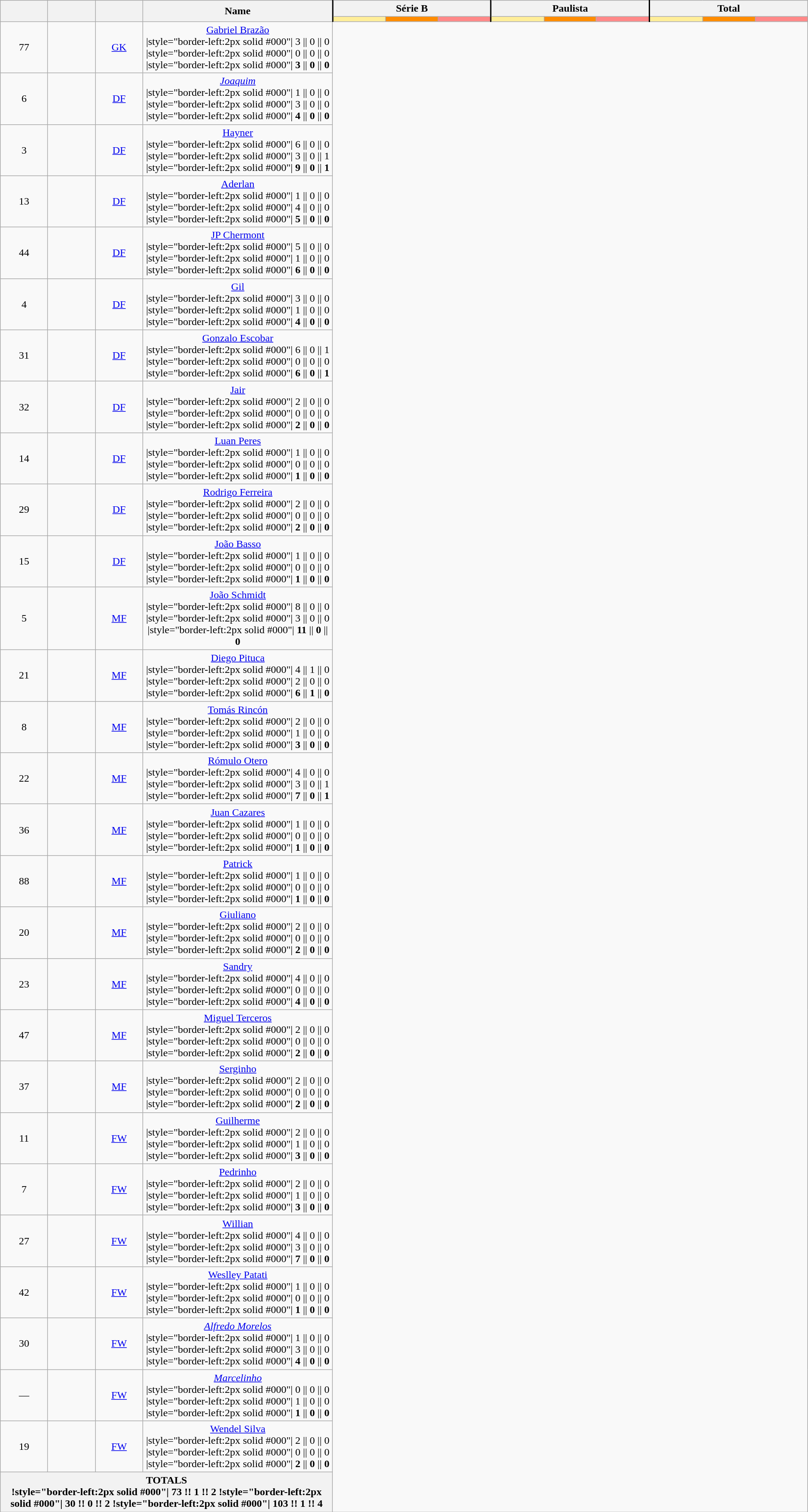<table class="wikitable" style="text-align:center">
<tr>
<th rowspan="2" style="width:3%; "><strong></strong></th>
<th rowspan="2" style="width:3%; "><strong></strong></th>
<th rowspan="2" style="width:3%; "><strong></strong></th>
<th rowspan="2" style="width:12%; ">Name</th>
<th colspan="3" style="width:10%; border-left:2px solid #000">Série B</th>
<th colspan="3" style="width:10%; border-left:2px solid #000">Paulista</th>
<th colspan="3" style="width:10%; border-left:2px solid #000">Total</th>
</tr>
<tr>
<th style="width:20px; background:#fe9; border-left:2px solid #000"></th>
<th style="width:20px; background:#ff8c00;"></th>
<th style="width:20px; background:#ff8888;"></th>
<th style="width:20px; background:#fe9; border-left:2px solid #000"></th>
<th style="width:20px; background:#ff8c00;"></th>
<th style="width:20px; background:#ff8888;"></th>
<th style="width:20px; background:#fe9; border-left:2px solid #000"></th>
<th style="width:20px; background:#ff8c00;"></th>
<th style="width:20px; background:#ff8888;"></th>
</tr>
<tr>
<td>77</td>
<td></td>
<td><a href='#'>GK</a></td>
<td><a href='#'>Gabriel Brazão</a><br>|style="border-left:2px solid #000"| 3 || 0 || 0
 |style="border-left:2px solid #000"| 0 || 0 || 0
 |style="border-left:2px solid #000"| <strong>3</strong> || <strong>0</strong> || <strong>0</strong></td>
</tr>
<tr>
<td>6</td>
<td></td>
<td><a href='#'>DF</a></td>
<td><em><a href='#'>Joaquim</a></em><br>|style="border-left:2px solid #000"| 1 || 0 || 0
 |style="border-left:2px solid #000"| 3 || 0 || 0
 |style="border-left:2px solid #000"| <strong>4</strong> || <strong>0</strong> || <strong>0</strong></td>
</tr>
<tr>
<td>3</td>
<td></td>
<td><a href='#'>DF</a></td>
<td><a href='#'>Hayner</a><br>|style="border-left:2px solid #000"| 6 || 0 || 0
 |style="border-left:2px solid #000"| 3 || 0 || 1
 |style="border-left:2px solid #000"| <strong>9</strong> || <strong>0</strong> || <strong>1</strong></td>
</tr>
<tr>
<td>13</td>
<td></td>
<td><a href='#'>DF</a></td>
<td><a href='#'>Aderlan</a><br>|style="border-left:2px solid #000"| 1 || 0 || 0
 |style="border-left:2px solid #000"| 4 || 0 || 0
 |style="border-left:2px solid #000"| <strong>5</strong> || <strong>0</strong> || <strong>0</strong></td>
</tr>
<tr>
<td>44</td>
<td></td>
<td><a href='#'>DF</a></td>
<td><a href='#'>JP Chermont</a><br>|style="border-left:2px solid #000"| 5 || 0 || 0
 |style="border-left:2px solid #000"| 1 || 0 || 0
 |style="border-left:2px solid #000"| <strong>6</strong> || <strong>0</strong> || <strong>0</strong></td>
</tr>
<tr>
<td>4</td>
<td></td>
<td><a href='#'>DF</a></td>
<td><a href='#'>Gil</a><br>|style="border-left:2px solid #000"| 3 || 0 || 0
 |style="border-left:2px solid #000"| 1 || 0 || 0
 |style="border-left:2px solid #000"| <strong>4</strong> || <strong>0</strong> || <strong>0</strong></td>
</tr>
<tr>
<td>31</td>
<td></td>
<td><a href='#'>DF</a></td>
<td><a href='#'>Gonzalo Escobar</a><br>|style="border-left:2px solid #000"| 6 || 0 || 1
 |style="border-left:2px solid #000"| 0 || 0 || 0
 |style="border-left:2px solid #000"| <strong>6</strong> || <strong>0</strong> || <strong>1</strong></td>
</tr>
<tr>
<td>32</td>
<td></td>
<td><a href='#'>DF</a></td>
<td><a href='#'>Jair</a><br>|style="border-left:2px solid #000"| 2 || 0 || 0
 |style="border-left:2px solid #000"| 0 || 0 || 0
 |style="border-left:2px solid #000"| <strong>2</strong> || <strong>0</strong> || <strong>0</strong></td>
</tr>
<tr>
<td>14</td>
<td></td>
<td><a href='#'>DF</a></td>
<td><a href='#'>Luan Peres</a><br>|style="border-left:2px solid #000"| 1 || 0 || 0
 |style="border-left:2px solid #000"| 0 || 0 || 0
 |style="border-left:2px solid #000"| <strong>1</strong> || <strong>0</strong> || <strong>0</strong></td>
</tr>
<tr>
<td>29</td>
<td></td>
<td><a href='#'>DF</a></td>
<td><a href='#'>Rodrigo Ferreira</a><br>|style="border-left:2px solid #000"| 2 || 0 || 0
 |style="border-left:2px solid #000"| 0 || 0 || 0
 |style="border-left:2px solid #000"| <strong>2</strong> || <strong>0</strong> || <strong>0</strong></td>
</tr>
<tr>
<td>15</td>
<td></td>
<td><a href='#'>DF</a></td>
<td><a href='#'>João Basso</a><br>|style="border-left:2px solid #000"| 1 || 0 || 0
 |style="border-left:2px solid #000"| 0 || 0 || 0
 |style="border-left:2px solid #000"| <strong>1</strong> || <strong>0</strong> || <strong>0</strong></td>
</tr>
<tr>
<td>5</td>
<td></td>
<td><a href='#'>MF</a></td>
<td><a href='#'>João Schmidt</a><br>|style="border-left:2px solid #000"| 8 || 0 || 0
 |style="border-left:2px solid #000"| 3 || 0 || 0
 |style="border-left:2px solid #000"| <strong>11</strong> || <strong>0</strong> || <strong>0</strong></td>
</tr>
<tr>
<td>21</td>
<td></td>
<td><a href='#'>MF</a></td>
<td><a href='#'>Diego Pituca</a><br>|style="border-left:2px solid #000"| 4 || 1 || 0
 |style="border-left:2px solid #000"| 2 || 0 || 0
 |style="border-left:2px solid #000"| <strong>6</strong> || <strong>1</strong> || <strong>0</strong></td>
</tr>
<tr>
<td>8</td>
<td></td>
<td><a href='#'>MF</a></td>
<td><a href='#'>Tomás Rincón</a><br>|style="border-left:2px solid #000"| 2 || 0 || 0
 |style="border-left:2px solid #000"| 1 || 0 || 0
 |style="border-left:2px solid #000"| <strong>3</strong> || <strong>0</strong> || <strong>0</strong></td>
</tr>
<tr>
<td>22</td>
<td></td>
<td><a href='#'>MF</a></td>
<td><a href='#'>Rómulo Otero</a><br>|style="border-left:2px solid #000"| 4 || 0 || 0
 |style="border-left:2px solid #000"| 3 || 0 || 1
 |style="border-left:2px solid #000"| <strong>7</strong> || <strong>0</strong> || <strong>1</strong></td>
</tr>
<tr>
<td>36</td>
<td></td>
<td><a href='#'>MF</a></td>
<td><a href='#'>Juan Cazares</a><br>|style="border-left:2px solid #000"| 1 || 0 || 0
 |style="border-left:2px solid #000"| 0 || 0 || 0
 |style="border-left:2px solid #000"| <strong>1</strong> || <strong>0</strong> || <strong>0</strong></td>
</tr>
<tr>
<td>88</td>
<td></td>
<td><a href='#'>MF</a></td>
<td><a href='#'>Patrick</a><br>|style="border-left:2px solid #000"| 1 || 0 || 0
 |style="border-left:2px solid #000"| 0 || 0 || 0
 |style="border-left:2px solid #000"| <strong>1</strong> || <strong>0</strong> || <strong>0</strong></td>
</tr>
<tr>
<td>20</td>
<td></td>
<td><a href='#'>MF</a></td>
<td><a href='#'>Giuliano</a><br>|style="border-left:2px solid #000"| 2 || 0 || 0
 |style="border-left:2px solid #000"| 0 || 0 || 0
 |style="border-left:2px solid #000"| <strong>2</strong> || <strong>0</strong> || <strong>0</strong></td>
</tr>
<tr>
<td>23</td>
<td></td>
<td><a href='#'>MF</a></td>
<td><a href='#'>Sandry</a><br>|style="border-left:2px solid #000"| 4 || 0 || 0
 |style="border-left:2px solid #000"| 0 || 0 || 0
 |style="border-left:2px solid #000"| <strong>4</strong> || <strong>0</strong> || <strong>0</strong></td>
</tr>
<tr>
<td>47</td>
<td></td>
<td><a href='#'>MF</a></td>
<td><a href='#'>Miguel Terceros</a><br>|style="border-left:2px solid #000"| 2 || 0 || 0
 |style="border-left:2px solid #000"| 0 || 0 || 0
 |style="border-left:2px solid #000"| <strong>2</strong> || <strong>0</strong> || <strong>0</strong></td>
</tr>
<tr>
<td>37</td>
<td></td>
<td><a href='#'>MF</a></td>
<td><a href='#'>Serginho</a><br>|style="border-left:2px solid #000"| 2 || 0 || 0
 |style="border-left:2px solid #000"| 0 || 0 || 0
 |style="border-left:2px solid #000"| <strong>2</strong> || <strong>0</strong> || <strong>0</strong></td>
</tr>
<tr>
<td>11</td>
<td></td>
<td><a href='#'>FW</a></td>
<td><a href='#'>Guilherme</a><br>|style="border-left:2px solid #000"| 2 || 0 || 0
 |style="border-left:2px solid #000"| 1 || 0 || 0
 |style="border-left:2px solid #000"| <strong>3</strong> || <strong>0</strong> || <strong>0</strong></td>
</tr>
<tr>
<td>7</td>
<td></td>
<td><a href='#'>FW</a></td>
<td><a href='#'>Pedrinho</a><br>|style="border-left:2px solid #000"| 2 || 0 || 0
 |style="border-left:2px solid #000"| 1 || 0 || 0
 |style="border-left:2px solid #000"| <strong>3</strong> || <strong>0</strong> || <strong>0</strong></td>
</tr>
<tr>
<td>27</td>
<td></td>
<td><a href='#'>FW</a></td>
<td><a href='#'>Willian</a><br>|style="border-left:2px solid #000"| 4 || 0 || 0
 |style="border-left:2px solid #000"| 3 || 0 || 0
 |style="border-left:2px solid #000"| <strong>7</strong> || <strong>0</strong> || <strong>0</strong></td>
</tr>
<tr>
<td>42</td>
<td></td>
<td><a href='#'>FW</a></td>
<td><a href='#'>Weslley Patati</a><br>|style="border-left:2px solid #000"| 1 || 0 || 0
 |style="border-left:2px solid #000"| 0 || 0 || 0
 |style="border-left:2px solid #000"| <strong>1</strong> || <strong>0</strong> || <strong>0</strong></td>
</tr>
<tr>
<td>30</td>
<td></td>
<td><a href='#'>FW</a></td>
<td><em><a href='#'>Alfredo Morelos</a></em><br>|style="border-left:2px solid #000"| 1 || 0 || 0
 |style="border-left:2px solid #000"| 3 || 0 || 0
 |style="border-left:2px solid #000"| <strong>4</strong> || <strong>0</strong> || <strong>0</strong></td>
</tr>
<tr>
<td>—</td>
<td></td>
<td><a href='#'>FW</a></td>
<td><em><a href='#'>Marcelinho</a></em><br>|style="border-left:2px solid #000"| 0 || 0 || 0
 |style="border-left:2px solid #000"| 1 || 0 || 0
 |style="border-left:2px solid #000"| <strong>1</strong> || <strong>0</strong> || <strong>0</strong></td>
</tr>
<tr>
<td>19</td>
<td></td>
<td><a href='#'>FW</a></td>
<td><a href='#'>Wendel Silva</a><br>|style="border-left:2px solid #000"| 2 || 0 || 0
 |style="border-left:2px solid #000"| 0 || 0 || 0
 |style="border-left:2px solid #000"| <strong>2</strong> || <strong>0</strong> || <strong>0</strong></td>
</tr>
<tr>
<th colspan="4">TOTALS<br>!style="border-left:2px solid #000"| <strong>73</strong> !! <strong>1</strong> !! <strong>2</strong>
 !style="border-left:2px solid #000"| <strong>30</strong> !! <strong>0</strong> !! <strong>2</strong>
 !style="border-left:2px solid #000"| <strong>103</strong> !! <strong>1</strong> !! <strong>4</strong></th>
</tr>
</table>
